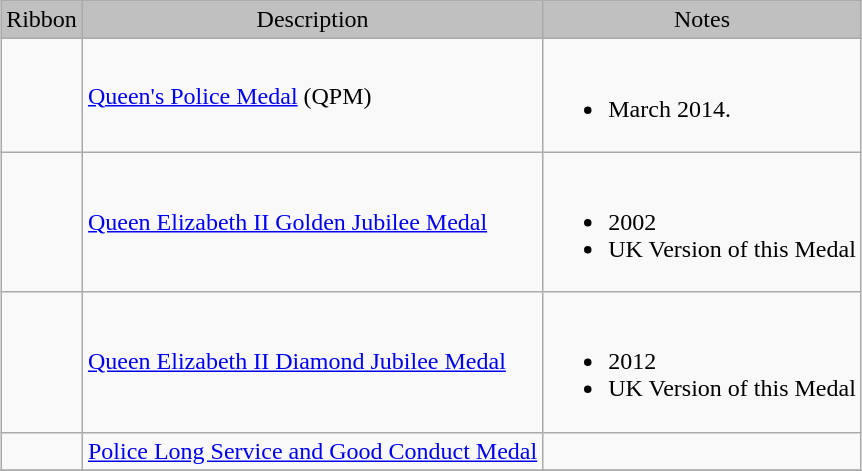<table class="wikitable" style="margin:1em auto;">
<tr style="background:silver;" align="center">
<td>Ribbon</td>
<td>Description</td>
<td>Notes</td>
</tr>
<tr>
<td></td>
<td><a href='#'>Queen's Police Medal</a> (QPM)</td>
<td><br><ul><li>March 2014.</li></ul></td>
</tr>
<tr>
<td></td>
<td><a href='#'>Queen Elizabeth II Golden Jubilee Medal</a></td>
<td><br><ul><li>2002</li><li>UK Version of this Medal</li></ul></td>
</tr>
<tr>
<td></td>
<td><a href='#'>Queen Elizabeth II Diamond Jubilee Medal</a></td>
<td><br><ul><li>2012</li><li>UK Version of this Medal</li></ul></td>
</tr>
<tr>
<td></td>
<td><a href='#'>Police Long Service and Good Conduct Medal</a></td>
<td></td>
</tr>
<tr>
</tr>
</table>
